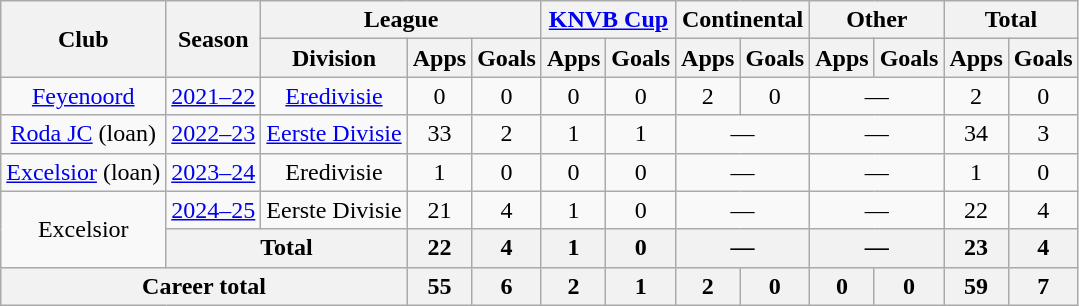<table class="wikitable" style="text-align:center">
<tr>
<th rowspan="2">Club</th>
<th rowspan="2">Season</th>
<th colspan="3">League</th>
<th colspan="2"><a href='#'>KNVB Cup</a></th>
<th colspan="2">Continental</th>
<th colspan="2">Other</th>
<th colspan="2">Total</th>
</tr>
<tr>
<th>Division</th>
<th>Apps</th>
<th>Goals</th>
<th>Apps</th>
<th>Goals</th>
<th>Apps</th>
<th>Goals</th>
<th>Apps</th>
<th>Goals</th>
<th>Apps</th>
<th>Goals</th>
</tr>
<tr>
<td><a href='#'>Feyenoord</a></td>
<td><a href='#'>2021–22</a></td>
<td><a href='#'>Eredivisie</a></td>
<td>0</td>
<td>0</td>
<td>0</td>
<td>0</td>
<td>2</td>
<td>0</td>
<td colspan="2">—</td>
<td>2</td>
<td>0</td>
</tr>
<tr>
<td><a href='#'>Roda JC</a> (loan)</td>
<td><a href='#'>2022–23</a></td>
<td><a href='#'>Eerste Divisie</a></td>
<td>33</td>
<td>2</td>
<td>1</td>
<td>1</td>
<td colspan="2">—</td>
<td colspan="2">—</td>
<td>34</td>
<td>3</td>
</tr>
<tr>
<td><a href='#'>Excelsior</a> (loan)</td>
<td><a href='#'>2023–24</a></td>
<td>Eredivisie</td>
<td>1</td>
<td>0</td>
<td>0</td>
<td>0</td>
<td colspan="2">—</td>
<td colspan="2">—</td>
<td>1</td>
<td>0</td>
</tr>
<tr>
<td rowspan="2">Excelsior</td>
<td><a href='#'>2024–25</a></td>
<td>Eerste Divisie</td>
<td>21</td>
<td>4</td>
<td>1</td>
<td>0</td>
<td colspan="2">—</td>
<td colspan="2">—</td>
<td>22</td>
<td>4</td>
</tr>
<tr>
<th colspan="2">Total</th>
<th>22</th>
<th>4</th>
<th>1</th>
<th>0</th>
<th colspan="2">—</th>
<th colspan="2">—</th>
<th>23</th>
<th>4</th>
</tr>
<tr>
<th colspan="3">Career total</th>
<th>55</th>
<th>6</th>
<th>2</th>
<th>1</th>
<th>2</th>
<th>0</th>
<th>0</th>
<th>0</th>
<th>59</th>
<th>7</th>
</tr>
</table>
